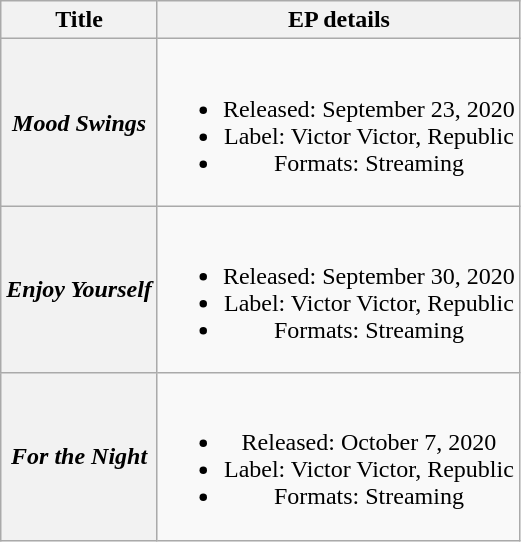<table class="wikitable plainrowheaders" style="text-align:center;">
<tr>
<th>Title</th>
<th>EP details</th>
</tr>
<tr>
<th scope="row"><em>Mood Swings</em></th>
<td><br><ul><li>Released: September 23, 2020</li><li>Label: Victor Victor, Republic</li><li>Formats: Streaming</li></ul></td>
</tr>
<tr>
<th scope="row"><em>Enjoy Yourself</em></th>
<td><br><ul><li>Released: September 30, 2020</li><li>Label: Victor Victor, Republic</li><li>Formats: Streaming</li></ul></td>
</tr>
<tr>
<th scope="row"><em>For the Night</em></th>
<td><br><ul><li>Released: October 7, 2020</li><li>Label: Victor Victor, Republic</li><li>Formats: Streaming</li></ul></td>
</tr>
</table>
